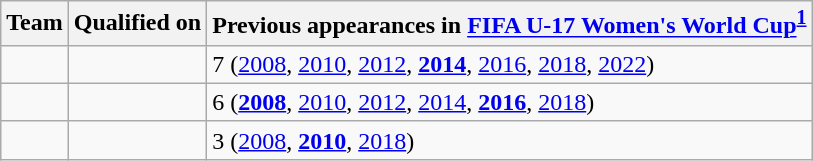<table class="wikitable sortable">
<tr>
<th>Team</th>
<th>Qualified on</th>
<th data-sort-type="number">Previous appearances in <a href='#'>FIFA U-17 Women's World Cup</a><sup><strong><a href='#'>1</a></strong></sup></th>
</tr>
<tr>
<td></td>
<td></td>
<td>7 (<a href='#'>2008</a>, <a href='#'>2010</a>, <a href='#'>2012</a>, <strong><a href='#'>2014</a></strong>, <a href='#'>2016</a>, <a href='#'>2018</a>, <a href='#'>2022</a>)</td>
</tr>
<tr>
<td></td>
<td></td>
<td>6 (<strong><a href='#'>2008</a></strong>, <a href='#'>2010</a>, <a href='#'>2012</a>, <a href='#'>2014</a>, <strong><a href='#'>2016</a></strong>, <a href='#'>2018</a>)</td>
</tr>
<tr>
<td></td>
<td></td>
<td>3 (<a href='#'>2008</a>, <strong><a href='#'>2010</a></strong>, <a href='#'>2018</a>)</td>
</tr>
</table>
